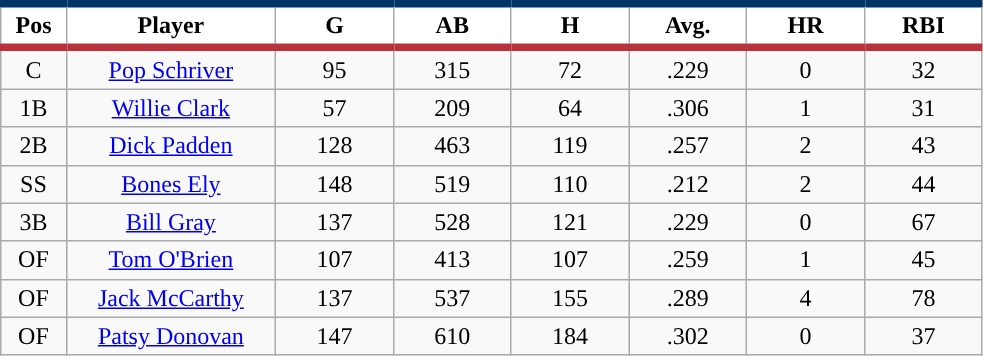<table class="wikitable sortable">
<tr>
<th style="background:#FFFFFF; border-top:#023465 5px solid; border-bottom:#ba313c 5px solid;" width="5%">Pos</th>
<th style="background:#FFFFFF; border-top:#023465 5px solid; border-bottom:#ba313c 5px solid;" width="16%">Player</th>
<th style="background:#FFFFFF; border-top:#023465 5px solid; border-bottom:#ba313c 5px solid;" width="9%">G</th>
<th style="background:#FFFFFF; border-top:#023465 5px solid; border-bottom:#ba313c 5px solid;" width="9%">AB</th>
<th style="background:#FFFFFF; border-top:#023465 5px solid; border-bottom:#ba313c 5px solid;" width="9%">H</th>
<th style="background:#FFFFFF; border-top:#023465 5px solid; border-bottom:#ba313c 5px solid;" width="9%">Avg.</th>
<th style="background:#FFFFFF; border-top:#023465 5px solid; border-bottom:#ba313c 5px solid;" width="9%">HR</th>
<th style="background:#FFFFFF; border-top:#023465 5px solid; border-bottom:#ba313c 5px solid;" width="9%">RBI</th>
</tr>
<tr align="center">
<td>C</td>
<td><a href='#'>Pop Schriver</a></td>
<td>95</td>
<td>315</td>
<td>72</td>
<td>.229</td>
<td>0</td>
<td>32</td>
</tr>
<tr align=center>
<td>1B</td>
<td><a href='#'>Willie Clark</a></td>
<td>57</td>
<td>209</td>
<td>64</td>
<td>.306</td>
<td>1</td>
<td>31</td>
</tr>
<tr align=center>
<td>2B</td>
<td><a href='#'>Dick Padden</a></td>
<td>128</td>
<td>463</td>
<td>119</td>
<td>.257</td>
<td>2</td>
<td>43</td>
</tr>
<tr align=center>
<td>SS</td>
<td><a href='#'>Bones Ely</a></td>
<td>148</td>
<td>519</td>
<td>110</td>
<td>.212</td>
<td>2</td>
<td>44</td>
</tr>
<tr align=center>
<td>3B</td>
<td><a href='#'>Bill Gray</a></td>
<td>137</td>
<td>528</td>
<td>121</td>
<td>.229</td>
<td>0</td>
<td>67</td>
</tr>
<tr align=center>
<td>OF</td>
<td><a href='#'>Tom O'Brien</a></td>
<td>107</td>
<td>413</td>
<td>107</td>
<td>.259</td>
<td>1</td>
<td>45</td>
</tr>
<tr align=center>
<td>OF</td>
<td><a href='#'>Jack McCarthy</a></td>
<td>137</td>
<td>537</td>
<td>155</td>
<td>.289</td>
<td>4</td>
<td>78</td>
</tr>
<tr align=center>
<td>OF</td>
<td><a href='#'>Patsy Donovan</a></td>
<td>147</td>
<td>610</td>
<td>184</td>
<td>.302</td>
<td>0</td>
<td>37</td>
</tr>
</table>
